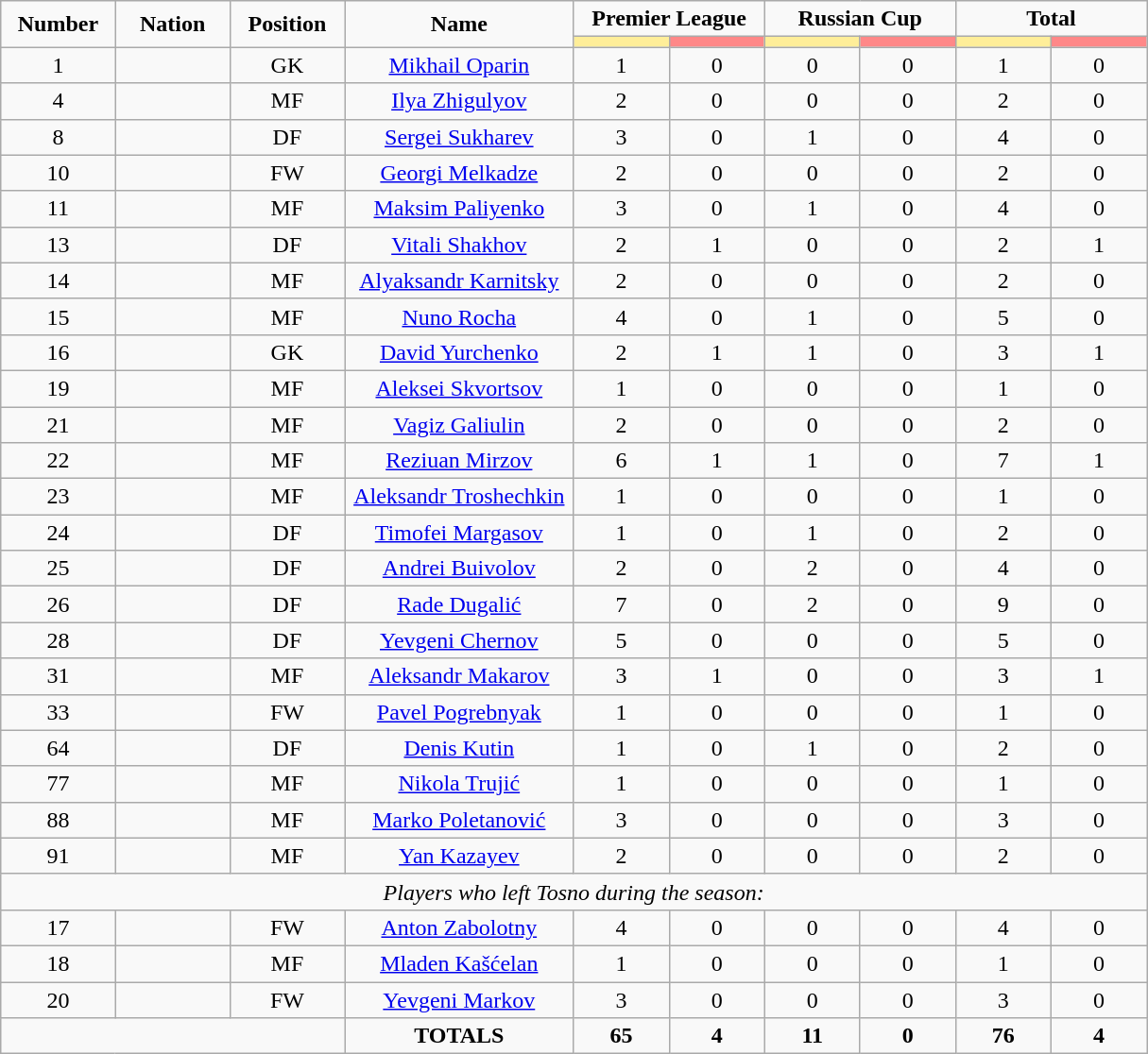<table class="wikitable" style="font-size: 100%; text-align: center;">
<tr>
<td rowspan=2 width="10%" align=center><strong>Number</strong></td>
<td rowspan=2 width="10%" align=center><strong>Nation</strong></td>
<td rowspan=2 width="10%" align=center><strong>Position</strong></td>
<td rowspan=2 width="20%" align=center><strong>Name</strong></td>
<td colspan=2 align=center><strong>Premier League</strong></td>
<td colspan=2 align=center><strong>Russian Cup</strong></td>
<td colspan=2 align=center><strong>Total</strong></td>
</tr>
<tr>
<th width=60 style="background: #FFEE99"></th>
<th width=60 style="background: #FF8888"></th>
<th width=60 style="background: #FFEE99"></th>
<th width=60 style="background: #FF8888"></th>
<th width=60 style="background: #FFEE99"></th>
<th width=60 style="background: #FF8888"></th>
</tr>
<tr>
<td>1</td>
<td></td>
<td>GK</td>
<td><a href='#'>Mikhail Oparin</a></td>
<td>1</td>
<td>0</td>
<td>0</td>
<td>0</td>
<td>1</td>
<td>0</td>
</tr>
<tr>
<td>4</td>
<td></td>
<td>MF</td>
<td><a href='#'>Ilya Zhigulyov</a></td>
<td>2</td>
<td>0</td>
<td>0</td>
<td>0</td>
<td>2</td>
<td>0</td>
</tr>
<tr>
<td>8</td>
<td></td>
<td>DF</td>
<td><a href='#'>Sergei Sukharev</a></td>
<td>3</td>
<td>0</td>
<td>1</td>
<td>0</td>
<td>4</td>
<td>0</td>
</tr>
<tr>
<td>10</td>
<td></td>
<td>FW</td>
<td><a href='#'>Georgi Melkadze</a></td>
<td>2</td>
<td>0</td>
<td>0</td>
<td>0</td>
<td>2</td>
<td>0</td>
</tr>
<tr>
<td>11</td>
<td></td>
<td>MF</td>
<td><a href='#'>Maksim Paliyenko</a></td>
<td>3</td>
<td>0</td>
<td>1</td>
<td>0</td>
<td>4</td>
<td>0</td>
</tr>
<tr>
<td>13</td>
<td></td>
<td>DF</td>
<td><a href='#'>Vitali Shakhov</a></td>
<td>2</td>
<td>1</td>
<td>0</td>
<td>0</td>
<td>2</td>
<td>1</td>
</tr>
<tr>
<td>14</td>
<td></td>
<td>MF</td>
<td><a href='#'>Alyaksandr Karnitsky</a></td>
<td>2</td>
<td>0</td>
<td>0</td>
<td>0</td>
<td>2</td>
<td>0</td>
</tr>
<tr>
<td>15</td>
<td></td>
<td>MF</td>
<td><a href='#'>Nuno Rocha</a></td>
<td>4</td>
<td>0</td>
<td>1</td>
<td>0</td>
<td>5</td>
<td>0</td>
</tr>
<tr>
<td>16</td>
<td></td>
<td>GK</td>
<td><a href='#'>David Yurchenko</a></td>
<td>2</td>
<td>1</td>
<td>1</td>
<td>0</td>
<td>3</td>
<td>1</td>
</tr>
<tr>
<td>19</td>
<td></td>
<td>MF</td>
<td><a href='#'>Aleksei Skvortsov</a></td>
<td>1</td>
<td>0</td>
<td>0</td>
<td>0</td>
<td>1</td>
<td>0</td>
</tr>
<tr>
<td>21</td>
<td></td>
<td>MF</td>
<td><a href='#'>Vagiz Galiulin</a></td>
<td>2</td>
<td>0</td>
<td>0</td>
<td>0</td>
<td>2</td>
<td>0</td>
</tr>
<tr>
<td>22</td>
<td></td>
<td>MF</td>
<td><a href='#'>Reziuan Mirzov</a></td>
<td>6</td>
<td>1</td>
<td>1</td>
<td>0</td>
<td>7</td>
<td>1</td>
</tr>
<tr>
<td>23</td>
<td></td>
<td>MF</td>
<td><a href='#'>Aleksandr Troshechkin</a></td>
<td>1</td>
<td>0</td>
<td>0</td>
<td>0</td>
<td>1</td>
<td>0</td>
</tr>
<tr>
<td>24</td>
<td></td>
<td>DF</td>
<td><a href='#'>Timofei Margasov</a></td>
<td>1</td>
<td>0</td>
<td>1</td>
<td>0</td>
<td>2</td>
<td>0</td>
</tr>
<tr>
<td>25</td>
<td></td>
<td>DF</td>
<td><a href='#'>Andrei Buivolov</a></td>
<td>2</td>
<td>0</td>
<td>2</td>
<td>0</td>
<td>4</td>
<td>0</td>
</tr>
<tr>
<td>26</td>
<td></td>
<td>DF</td>
<td><a href='#'>Rade Dugalić</a></td>
<td>7</td>
<td>0</td>
<td>2</td>
<td>0</td>
<td>9</td>
<td>0</td>
</tr>
<tr>
<td>28</td>
<td></td>
<td>DF</td>
<td><a href='#'>Yevgeni Chernov</a></td>
<td>5</td>
<td>0</td>
<td>0</td>
<td>0</td>
<td>5</td>
<td>0</td>
</tr>
<tr>
<td>31</td>
<td></td>
<td>MF</td>
<td><a href='#'>Aleksandr Makarov</a></td>
<td>3</td>
<td>1</td>
<td>0</td>
<td>0</td>
<td>3</td>
<td>1</td>
</tr>
<tr>
<td>33</td>
<td></td>
<td>FW</td>
<td><a href='#'>Pavel Pogrebnyak</a></td>
<td>1</td>
<td>0</td>
<td>0</td>
<td>0</td>
<td>1</td>
<td>0</td>
</tr>
<tr>
<td>64</td>
<td></td>
<td>DF</td>
<td><a href='#'>Denis Kutin</a></td>
<td>1</td>
<td>0</td>
<td>1</td>
<td>0</td>
<td>2</td>
<td>0</td>
</tr>
<tr>
<td>77</td>
<td></td>
<td>MF</td>
<td><a href='#'>Nikola Trujić</a></td>
<td>1</td>
<td>0</td>
<td>0</td>
<td>0</td>
<td>1</td>
<td>0</td>
</tr>
<tr>
<td>88</td>
<td></td>
<td>MF</td>
<td><a href='#'>Marko Poletanović</a></td>
<td>3</td>
<td>0</td>
<td>0</td>
<td>0</td>
<td>3</td>
<td>0</td>
</tr>
<tr>
<td>91</td>
<td></td>
<td>MF</td>
<td><a href='#'>Yan Kazayev</a></td>
<td>2</td>
<td>0</td>
<td>0</td>
<td>0</td>
<td>2</td>
<td>0</td>
</tr>
<tr>
<td colspan=14><em>Players who left Tosno during the season:</em></td>
</tr>
<tr>
<td>17</td>
<td></td>
<td>FW</td>
<td><a href='#'>Anton Zabolotny</a></td>
<td>4</td>
<td>0</td>
<td>0</td>
<td>0</td>
<td>4</td>
<td>0</td>
</tr>
<tr>
<td>18</td>
<td></td>
<td>MF</td>
<td><a href='#'>Mladen Kašćelan</a></td>
<td>1</td>
<td>0</td>
<td>0</td>
<td>0</td>
<td>1</td>
<td>0</td>
</tr>
<tr>
<td>20</td>
<td></td>
<td>FW</td>
<td><a href='#'>Yevgeni Markov</a></td>
<td>3</td>
<td>0</td>
<td>0</td>
<td>0</td>
<td>3</td>
<td>0</td>
</tr>
<tr>
<td colspan=3></td>
<td><strong>TOTALS</strong></td>
<td><strong>65</strong></td>
<td><strong>4</strong></td>
<td><strong>11</strong></td>
<td><strong>0</strong></td>
<td><strong>76</strong></td>
<td><strong>4</strong></td>
</tr>
</table>
